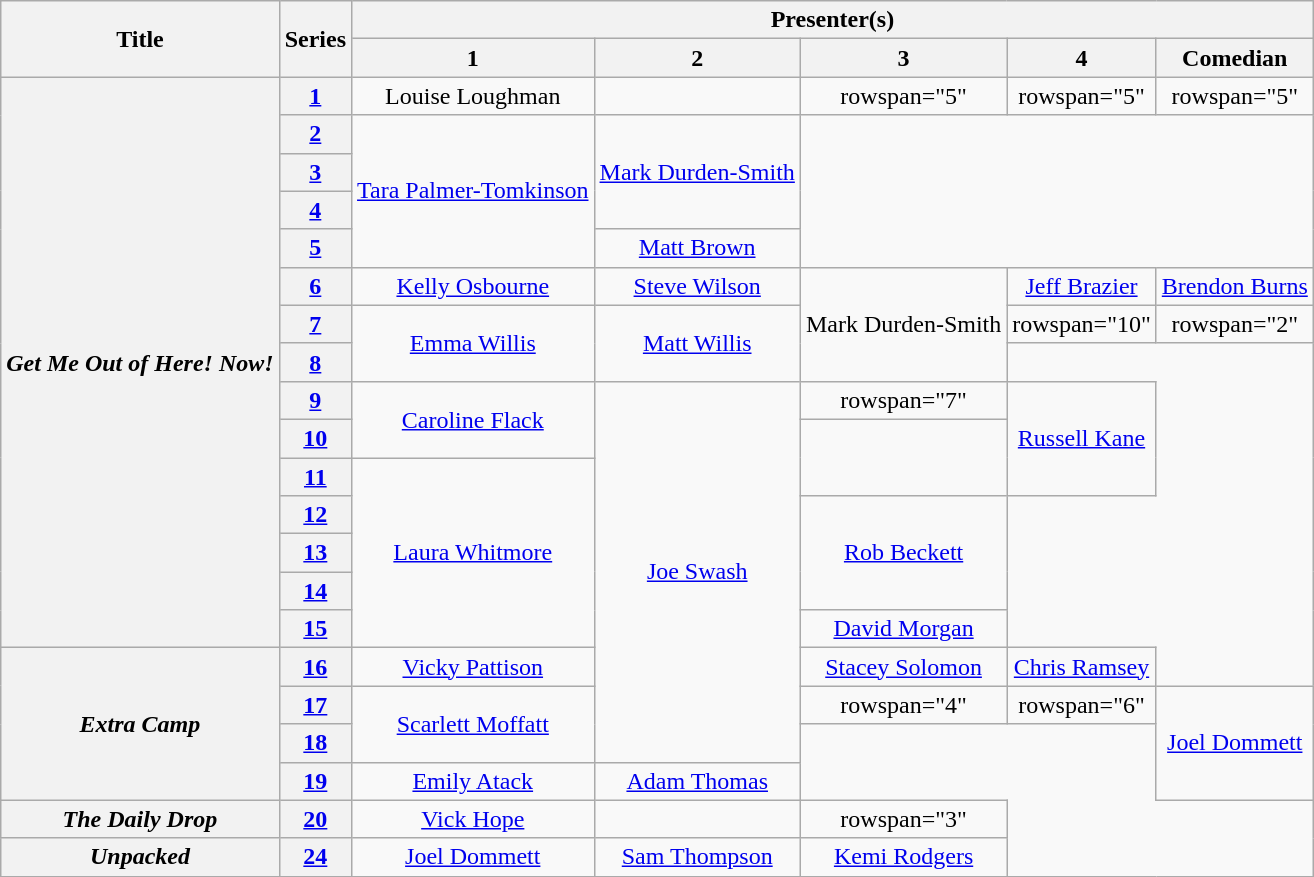<table class="wikitable" style="text-align:center;">
<tr>
<th rowspan="2">Title</th>
<th rowspan="2">Series</th>
<th colspan="5">Presenter(s)</th>
</tr>
<tr>
<th>1</th>
<th>2</th>
<th>3</th>
<th>4</th>
<th>Comedian</th>
</tr>
<tr>
<th rowspan="15"><em>Get Me Out of  Here! Now!</em></th>
<th><a href='#'>1</a></th>
<td>Louise Loughman</td>
<td></td>
<td>rowspan="5" </td>
<td>rowspan="5" </td>
<td>rowspan="5" </td>
</tr>
<tr>
<th><strong><a href='#'>2</a></strong></th>
<td rowspan="4"><a href='#'>Tara Palmer-Tomkinson</a></td>
<td rowspan="3"><a href='#'>Mark Durden-Smith</a></td>
</tr>
<tr>
<th><a href='#'>3</a></th>
</tr>
<tr>
<th><a href='#'>4</a></th>
</tr>
<tr>
<th><a href='#'>5</a></th>
<td><a href='#'>Matt Brown</a></td>
</tr>
<tr>
<th><a href='#'>6</a></th>
<td><a href='#'>Kelly Osbourne</a></td>
<td><a href='#'>Steve Wilson</a></td>
<td rowspan="3">Mark Durden-Smith</td>
<td><a href='#'>Jeff Brazier</a></td>
<td><a href='#'>Brendon Burns</a></td>
</tr>
<tr>
<th><a href='#'>7</a></th>
<td rowspan="2"><a href='#'>Emma Willis</a></td>
<td rowspan="2"><a href='#'>Matt Willis</a></td>
<td>rowspan="10" </td>
<td>rowspan="2" </td>
</tr>
<tr>
<th><a href='#'>8</a></th>
</tr>
<tr>
<th><a href='#'>9</a></th>
<td rowspan="2"><a href='#'>Caroline Flack</a></td>
<td rowspan="10"><a href='#'>Joe Swash</a></td>
<td>rowspan="7" </td>
<td rowspan="3"><a href='#'>Russell Kane</a></td>
</tr>
<tr>
<th><a href='#'>10</a></th>
</tr>
<tr>
<th><a href='#'>11</a></th>
<td rowspan="5"><a href='#'>Laura Whitmore</a></td>
</tr>
<tr>
<th><a href='#'>12</a></th>
<td rowspan=3><a href='#'>Rob Beckett</a></td>
</tr>
<tr>
<th><a href='#'>13</a></th>
</tr>
<tr>
<th><a href='#'>14</a></th>
</tr>
<tr>
<th><a href='#'>15</a></th>
<td><a href='#'>David Morgan</a></td>
</tr>
<tr>
<th rowspan="4"><em>Extra Camp</em></th>
<th><a href='#'>16</a></th>
<td><a href='#'>Vicky Pattison</a></td>
<td><a href='#'>Stacey Solomon</a></td>
<td><a href='#'>Chris Ramsey</a></td>
</tr>
<tr>
<th><a href='#'>17</a></th>
<td rowspan="2"><a href='#'>Scarlett Moffatt</a></td>
<td>rowspan="4" </td>
<td>rowspan="6" </td>
<td rowspan="3"><a href='#'>Joel Dommett</a></td>
</tr>
<tr>
<th><a href='#'>18</a></th>
</tr>
<tr>
<th><a href='#'>19</a></th>
<td><a href='#'>Emily Atack</a></td>
<td><a href='#'>Adam Thomas</a></td>
</tr>
<tr>
<th><em>The Daily Drop</em></th>
<th><a href='#'>20</a></th>
<td><a href='#'>Vick Hope</a></td>
<td></td>
<td>rowspan="3" </td>
</tr>
<tr>
<th><em>Unpacked</em></th>
<th><a href='#'>24</a></th>
<td><a href='#'>Joel Dommett</a></td>
<td><a href='#'>Sam Thompson</a></td>
<td><a href='#'>Kemi Rodgers</a></td>
</tr>
<tr>
</tr>
</table>
